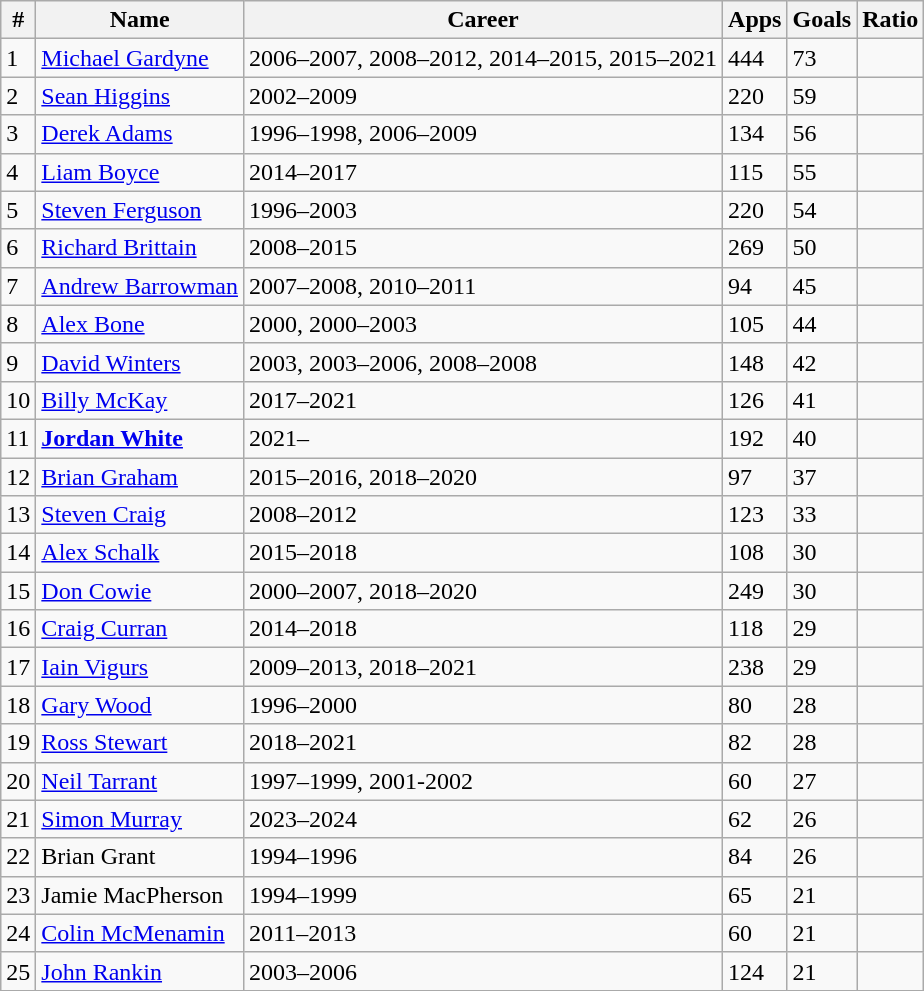<table class="wikitable">
<tr>
<th>#</th>
<th>Name</th>
<th>Career</th>
<th>Apps</th>
<th>Goals</th>
<th>Ratio</th>
</tr>
<tr>
<td>1</td>
<td> <a href='#'>Michael Gardyne</a></td>
<td>2006–2007, 2008–2012, 2014–2015, 2015–2021</td>
<td>444</td>
<td>73</td>
<td></td>
</tr>
<tr>
<td>2</td>
<td> <a href='#'>Sean Higgins</a></td>
<td>2002–2009</td>
<td>220</td>
<td>59</td>
<td></td>
</tr>
<tr>
<td>3</td>
<td> <a href='#'>Derek Adams</a></td>
<td>1996–1998, 2006–2009</td>
<td>134</td>
<td>56</td>
<td></td>
</tr>
<tr>
<td>4</td>
<td> <a href='#'>Liam Boyce</a></td>
<td>2014–2017</td>
<td>115</td>
<td>55</td>
<td></td>
</tr>
<tr>
<td>5</td>
<td> <a href='#'>Steven Ferguson</a></td>
<td>1996–2003</td>
<td>220</td>
<td>54</td>
<td></td>
</tr>
<tr>
<td>6</td>
<td> <a href='#'>Richard Brittain</a></td>
<td>2008–2015</td>
<td>269</td>
<td>50</td>
<td></td>
</tr>
<tr>
<td>7</td>
<td> <a href='#'>Andrew Barrowman</a></td>
<td>2007–2008, 2010–2011</td>
<td>94</td>
<td>45</td>
<td></td>
</tr>
<tr>
<td>8</td>
<td> <a href='#'>Alex Bone</a></td>
<td>2000, 2000–2003</td>
<td>105</td>
<td>44</td>
<td></td>
</tr>
<tr>
<td>9</td>
<td> <a href='#'>David Winters</a></td>
<td>2003, 2003–2006, 2008–2008</td>
<td>148</td>
<td>42</td>
<td></td>
</tr>
<tr>
<td>10</td>
<td> <a href='#'>Billy McKay</a></td>
<td>2017–2021</td>
<td>126</td>
<td>41</td>
<td></td>
</tr>
<tr>
<td>11</td>
<td> <strong><a href='#'>Jordan White</a></strong></td>
<td>2021–</td>
<td>192</td>
<td>40</td>
<td></td>
</tr>
<tr>
<td>12</td>
<td> <a href='#'>Brian Graham</a></td>
<td>2015–2016, 2018–2020</td>
<td>97</td>
<td>37</td>
<td></td>
</tr>
<tr>
<td>13</td>
<td> <a href='#'>Steven Craig</a></td>
<td>2008–2012</td>
<td>123</td>
<td>33</td>
<td></td>
</tr>
<tr>
<td>14</td>
<td> <a href='#'>Alex Schalk</a></td>
<td>2015–2018</td>
<td>108</td>
<td>30</td>
<td></td>
</tr>
<tr>
<td>15</td>
<td> <a href='#'>Don Cowie</a></td>
<td>2000–2007, 2018–2020</td>
<td>249</td>
<td>30</td>
<td></td>
</tr>
<tr>
<td>16</td>
<td> <a href='#'>Craig Curran</a></td>
<td>2014–2018</td>
<td>118</td>
<td>29</td>
<td></td>
</tr>
<tr>
<td>17</td>
<td> <a href='#'>Iain Vigurs</a></td>
<td>2009–2013, 2018–2021</td>
<td>238</td>
<td>29</td>
<td></td>
</tr>
<tr>
<td>18</td>
<td> <a href='#'>Gary Wood</a></td>
<td>1996–2000</td>
<td>80</td>
<td>28</td>
<td></td>
</tr>
<tr>
<td>19</td>
<td> <a href='#'>Ross Stewart</a></td>
<td>2018–2021</td>
<td>82</td>
<td>28</td>
<td></td>
</tr>
<tr>
<td>20</td>
<td> <a href='#'>Neil Tarrant</a></td>
<td>1997–1999, 2001-2002</td>
<td>60</td>
<td>27</td>
<td></td>
</tr>
<tr>
<td>21</td>
<td> <a href='#'>Simon Murray</a></td>
<td>2023–2024</td>
<td>62</td>
<td>26</td>
<td></td>
</tr>
<tr>
<td>22</td>
<td> Brian Grant</td>
<td>1994–1996</td>
<td>84</td>
<td>26</td>
<td></td>
</tr>
<tr>
<td>23</td>
<td> Jamie MacPherson</td>
<td>1994–1999</td>
<td>65</td>
<td>21</td>
<td></td>
</tr>
<tr>
<td>24</td>
<td> <a href='#'>Colin McMenamin</a></td>
<td>2011–2013</td>
<td>60</td>
<td>21</td>
<td></td>
</tr>
<tr>
<td>25</td>
<td> <a href='#'>John Rankin</a></td>
<td>2003–2006</td>
<td>124</td>
<td>21</td>
<td></td>
</tr>
<tr>
</tr>
</table>
